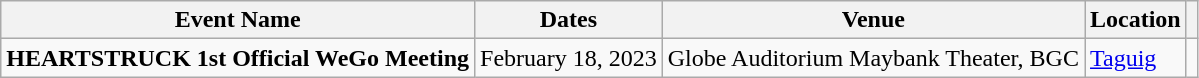<table class="wikitable">
<tr>
<th>Event Name</th>
<th>Dates</th>
<th>Venue</th>
<th>Location</th>
<th></th>
</tr>
<tr>
<td><strong>HEARTSTRUCK 1st Official WeGo Meeting</strong></td>
<td>February 18, 2023</td>
<td>Globe Auditorium Maybank Theater, BGC</td>
<td><a href='#'>Taguig</a></td>
<td></td>
</tr>
</table>
